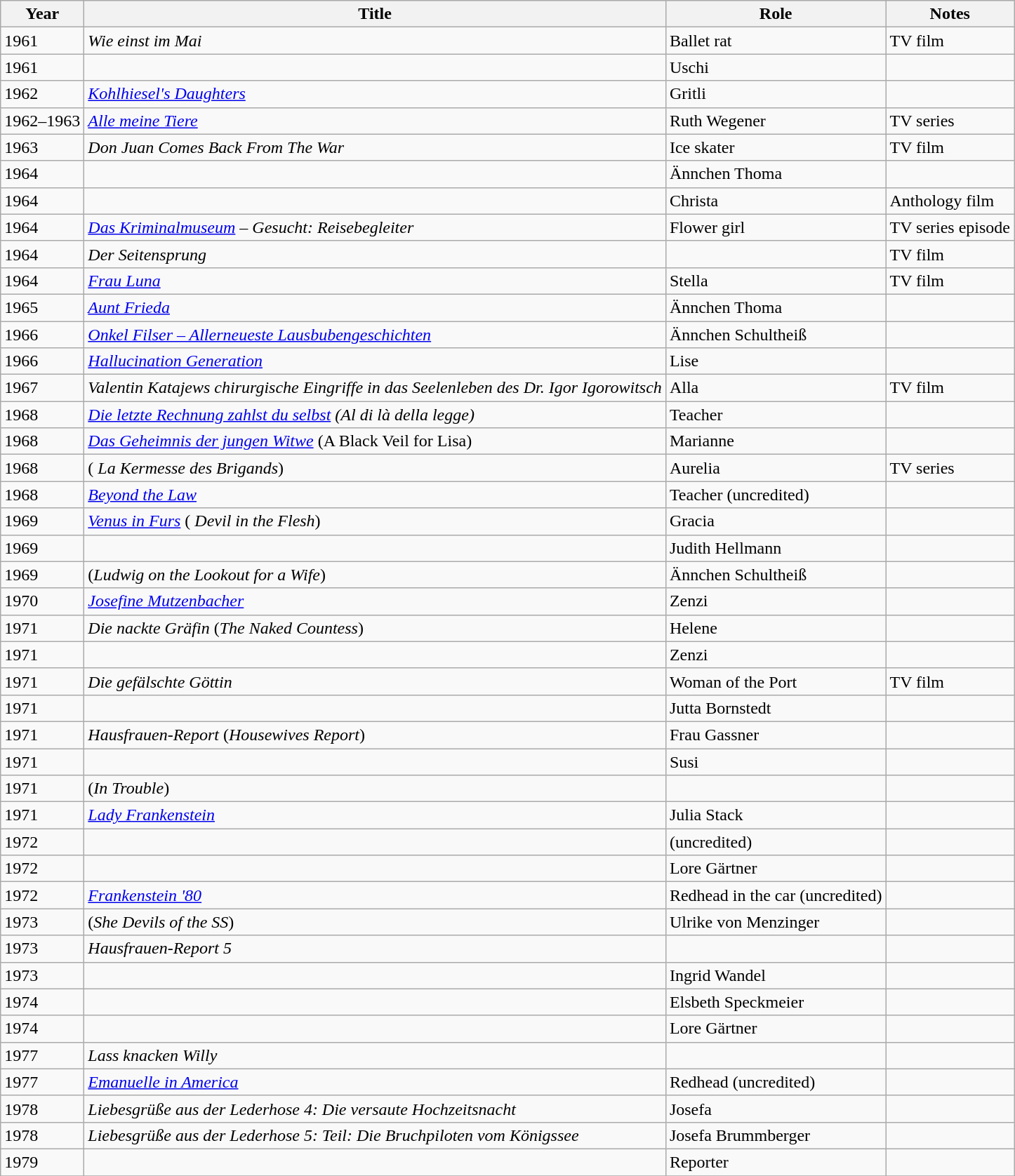<table class="wikitable sortable">
<tr>
<th>Year</th>
<th>Title</th>
<th>Role</th>
<th class="unsortable">Notes</th>
</tr>
<tr>
<td>1961</td>
<td><em>Wie einst im Mai</em></td>
<td>Ballet rat</td>
<td>TV film</td>
</tr>
<tr>
<td>1961</td>
<td><em></em></td>
<td>Uschi</td>
<td></td>
</tr>
<tr>
<td>1962</td>
<td><em><a href='#'>Kohlhiesel's Daughters</a></em></td>
<td>Gritli</td>
<td></td>
</tr>
<tr>
<td>1962–1963</td>
<td><em><a href='#'>Alle meine Tiere</a></em></td>
<td>Ruth Wegener</td>
<td>TV series</td>
</tr>
<tr>
<td>1963</td>
<td><em>Don Juan Comes Back From The War</em></td>
<td>Ice skater</td>
<td>TV film</td>
</tr>
<tr>
<td>1964</td>
<td><em></em></td>
<td>Ännchen Thoma</td>
<td></td>
</tr>
<tr>
<td>1964</td>
<td><em></em></td>
<td>Christa</td>
<td>Anthology film</td>
</tr>
<tr>
<td>1964</td>
<td><em><a href='#'>Das Kriminalmuseum</a> – Gesucht: Reisebegleiter</em></td>
<td>Flower girl</td>
<td>TV series episode</td>
</tr>
<tr>
<td>1964</td>
<td><em>Der Seitensprung</em></td>
<td></td>
<td>TV film</td>
</tr>
<tr>
<td>1964</td>
<td><em><a href='#'>Frau Luna</a></em></td>
<td>Stella</td>
<td>TV film</td>
</tr>
<tr>
<td>1965</td>
<td><em><a href='#'>Aunt Frieda</a></em></td>
<td>Ännchen Thoma</td>
<td></td>
</tr>
<tr>
<td>1966</td>
<td><em><a href='#'>Onkel Filser – Allerneueste Lausbubengeschichten</a></em></td>
<td>Ännchen Schultheiß</td>
<td></td>
</tr>
<tr>
<td>1966</td>
<td><em><a href='#'>Hallucination Generation</a></em></td>
<td>Lise</td>
<td></td>
</tr>
<tr>
<td>1967</td>
<td><em>Valentin Katajews chirurgische Eingriffe in das Seelenleben des Dr. Igor Igorowitsch</em></td>
<td>Alla</td>
<td>TV film</td>
</tr>
<tr>
<td>1968</td>
<td><em><a href='#'>Die letzte Rechnung zahlst du selbst</a> (Al di là della legge)</em></td>
<td>Teacher</td>
<td></td>
</tr>
<tr>
<td>1968</td>
<td><em><a href='#'>Das Geheimnis der jungen Witwe</a></em> (A Black Veil for Lisa)</td>
<td>Marianne</td>
<td></td>
</tr>
<tr>
<td>1968</td>
<td><em></em> ( <em>La Kermesse des Brigands</em>)</td>
<td>Aurelia</td>
<td>TV series</td>
</tr>
<tr>
<td>1968</td>
<td><em><a href='#'>Beyond the Law</a></em></td>
<td>Teacher (uncredited)</td>
<td></td>
</tr>
<tr>
<td>1969</td>
<td><em><a href='#'>Venus in Furs</a></em> ( <em>Devil in the Flesh</em>)</td>
<td>Gracia</td>
<td></td>
</tr>
<tr>
<td>1969</td>
<td><em></em></td>
<td>Judith Hellmann</td>
<td></td>
</tr>
<tr>
<td>1969</td>
<td><em></em> (<em>Ludwig on the Lookout for a Wife</em>)</td>
<td>Ännchen Schultheiß</td>
<td></td>
</tr>
<tr>
<td>1970</td>
<td><em><a href='#'>Josefine Mutzenbacher</a></em></td>
<td>Zenzi</td>
<td></td>
</tr>
<tr>
<td>1971</td>
<td><em>Die nackte Gräfin</em> (<em>The Naked Countess</em>)</td>
<td>Helene</td>
<td></td>
</tr>
<tr>
<td>1971</td>
<td><em></em></td>
<td>Zenzi</td>
<td></td>
</tr>
<tr>
<td>1971</td>
<td><em>Die gefälschte Göttin </em></td>
<td>Woman of the Port</td>
<td>TV film</td>
</tr>
<tr>
<td>1971</td>
<td><em></em></td>
<td>Jutta Bornstedt</td>
<td></td>
</tr>
<tr>
<td>1971</td>
<td><em>Hausfrauen-Report</em> (<em>Housewives Report</em>)</td>
<td>Frau Gassner</td>
<td></td>
</tr>
<tr>
<td>1971</td>
<td><em></em></td>
<td>Susi</td>
<td></td>
</tr>
<tr>
<td>1971</td>
<td><em></em> (<em>In Trouble</em>)</td>
<td></td>
<td></td>
</tr>
<tr>
<td>1971</td>
<td><em><a href='#'>Lady Frankenstein</a></em></td>
<td>Julia Stack</td>
<td></td>
</tr>
<tr>
<td>1972</td>
<td><em></em></td>
<td>(uncredited)</td>
<td></td>
</tr>
<tr>
<td>1972</td>
<td><em></em></td>
<td>Lore Gärtner</td>
<td></td>
</tr>
<tr>
<td>1972</td>
<td><em><a href='#'>Frankenstein '80</a></em></td>
<td>Redhead in the car (uncredited)</td>
<td></td>
</tr>
<tr>
<td>1973</td>
<td><em></em> (<em>She Devils of the SS</em>)</td>
<td>Ulrike von Menzinger</td>
<td></td>
</tr>
<tr>
<td>1973</td>
<td><em>Hausfrauen-Report 5</em></td>
<td></td>
<td></td>
</tr>
<tr>
<td>1973</td>
<td><em></em></td>
<td>Ingrid Wandel</td>
<td></td>
</tr>
<tr>
<td>1974</td>
<td><em></em></td>
<td>Elsbeth Speckmeier</td>
<td></td>
</tr>
<tr>
<td>1974</td>
<td><em></em></td>
<td>Lore Gärtner</td>
<td></td>
</tr>
<tr>
<td>1977</td>
<td><em>Lass knacken Willy</em></td>
<td></td>
<td></td>
</tr>
<tr>
<td>1977</td>
<td><em><a href='#'>Emanuelle in America</a></em></td>
<td>Redhead (uncredited)</td>
<td></td>
</tr>
<tr>
<td>1978</td>
<td><em>Liebesgrüße aus der Lederhose 4: Die versaute Hochzeitsnacht</em></td>
<td>Josefa</td>
<td></td>
</tr>
<tr>
<td>1978</td>
<td><em>Liebesgrüße aus der Lederhose 5: Teil: Die Bruchpiloten vom Königssee</em></td>
<td>Josefa Brummberger</td>
<td></td>
</tr>
<tr>
<td>1979</td>
<td><em></em></td>
<td>Reporter</td>
<td></td>
</tr>
<tr>
</tr>
</table>
